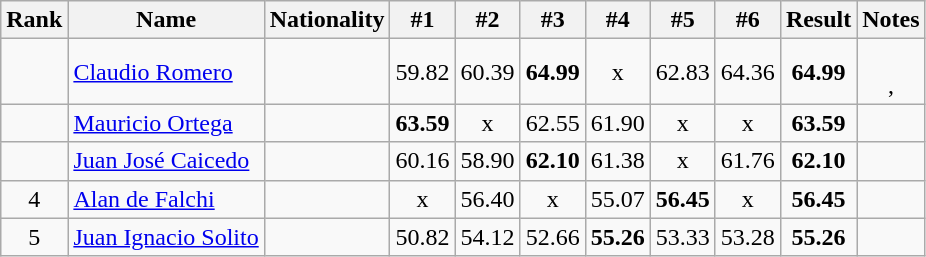<table class="wikitable sortable" style="text-align:center">
<tr>
<th>Rank</th>
<th>Name</th>
<th>Nationality</th>
<th>#1</th>
<th>#2</th>
<th>#3</th>
<th>#4</th>
<th>#5</th>
<th>#6</th>
<th>Result</th>
<th>Notes</th>
</tr>
<tr>
<td></td>
<td align=left><a href='#'>Claudio Romero</a></td>
<td align=left></td>
<td>59.82</td>
<td>60.39</td>
<td><strong>64.99</strong></td>
<td>x</td>
<td>62.83</td>
<td>64.36</td>
<td><strong>64.99</strong></td>
<td><br><strong></strong>, <strong></strong></td>
</tr>
<tr>
<td></td>
<td align=left><a href='#'>Mauricio Ortega</a></td>
<td align=left></td>
<td><strong>63.59</strong></td>
<td>x</td>
<td>62.55</td>
<td>61.90</td>
<td>x</td>
<td>x</td>
<td><strong>63.59</strong></td>
<td></td>
</tr>
<tr>
<td></td>
<td align=left><a href='#'>Juan José Caicedo</a></td>
<td align=left></td>
<td>60.16</td>
<td>58.90</td>
<td><strong>62.10</strong></td>
<td>61.38</td>
<td>x</td>
<td>61.76</td>
<td><strong>62.10</strong></td>
<td></td>
</tr>
<tr>
<td>4</td>
<td align=left><a href='#'>Alan de Falchi</a></td>
<td align=left></td>
<td>x</td>
<td>56.40</td>
<td>x</td>
<td>55.07</td>
<td><strong>56.45</strong></td>
<td>x</td>
<td><strong>56.45</strong></td>
<td></td>
</tr>
<tr>
<td>5</td>
<td align=left><a href='#'>Juan Ignacio Solito</a></td>
<td align=left></td>
<td>50.82</td>
<td>54.12</td>
<td>52.66</td>
<td><strong>55.26</strong></td>
<td>53.33</td>
<td>53.28</td>
<td><strong>55.26</strong></td>
<td></td>
</tr>
</table>
